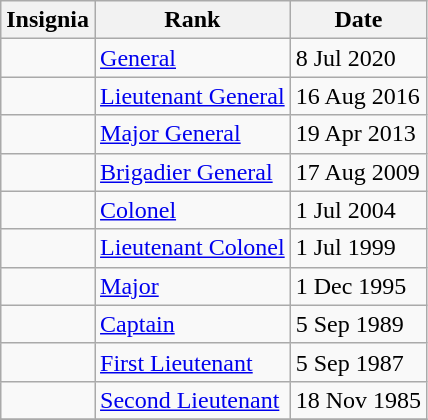<table class="wikitable">
<tr>
<th>Insignia</th>
<th>Rank</th>
<th>Date</th>
</tr>
<tr>
<td></td>
<td><a href='#'>General</a></td>
<td>8 Jul 2020</td>
</tr>
<tr>
<td></td>
<td><a href='#'>Lieutenant General</a></td>
<td>16 Aug 2016</td>
</tr>
<tr>
<td></td>
<td><a href='#'>Major General</a></td>
<td>19 Apr 2013</td>
</tr>
<tr>
<td></td>
<td><a href='#'>Brigadier General</a></td>
<td>17 Aug 2009</td>
</tr>
<tr>
<td></td>
<td><a href='#'>Colonel</a></td>
<td>1 Jul 2004</td>
</tr>
<tr>
<td></td>
<td><a href='#'>Lieutenant Colonel</a></td>
<td>1 Jul 1999</td>
</tr>
<tr>
<td></td>
<td><a href='#'>Major</a></td>
<td>1 Dec 1995</td>
</tr>
<tr>
<td></td>
<td><a href='#'>Captain</a></td>
<td>5 Sep 1989</td>
</tr>
<tr>
<td></td>
<td><a href='#'>First Lieutenant</a></td>
<td>5 Sep 1987</td>
</tr>
<tr>
<td></td>
<td><a href='#'>Second Lieutenant</a></td>
<td>18 Nov 1985</td>
</tr>
<tr>
</tr>
</table>
